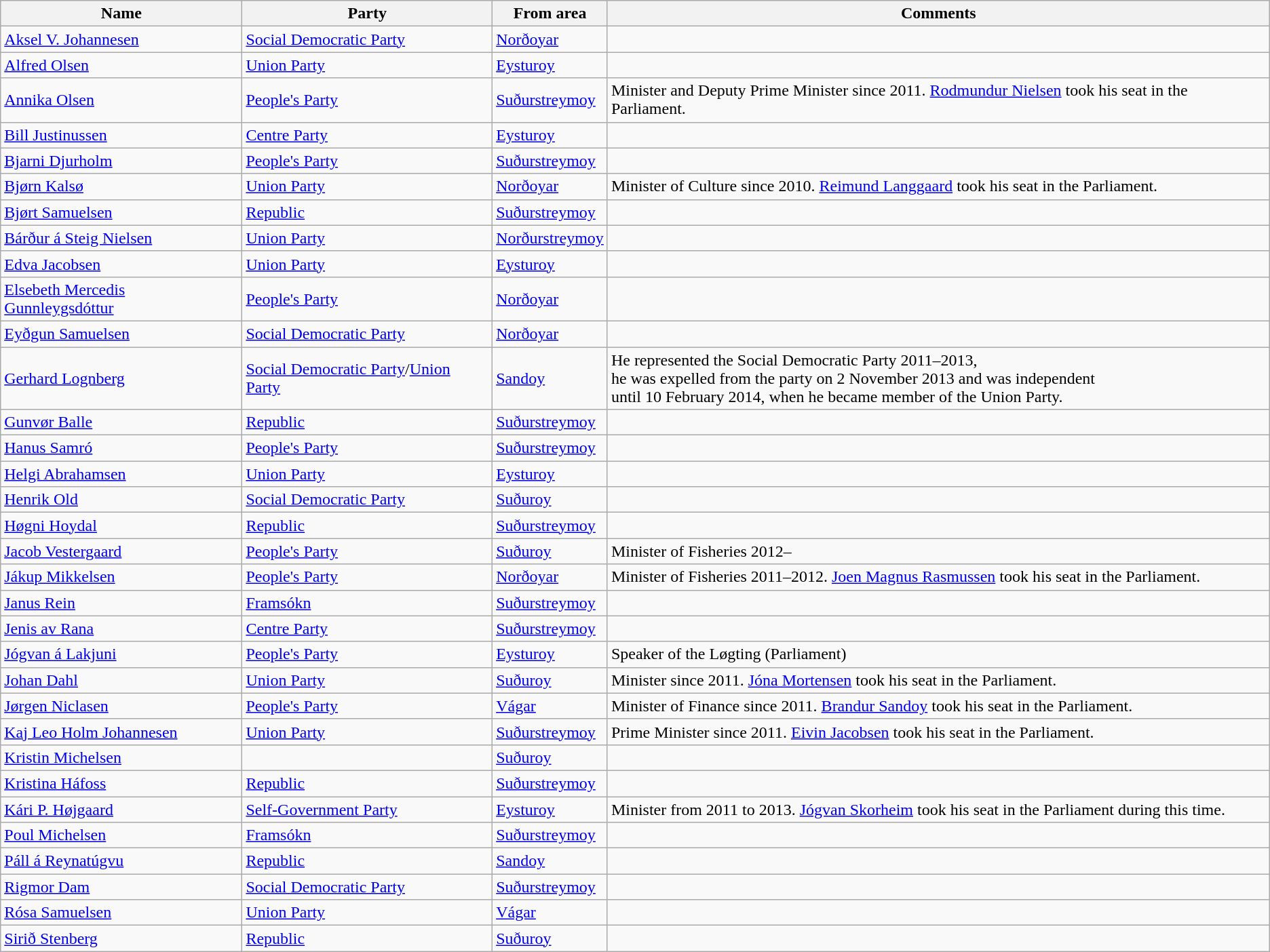<table class="wikitable sortable">
<tr>
<th>Name</th>
<th>Party</th>
<th>From area</th>
<th>Comments</th>
</tr>
<tr>
<td><a href='#'>Aksel V. Johannesen</a></td>
<td><a href='#'>Social Democratic Party</a></td>
<td><a href='#'>Norðoyar</a></td>
<td></td>
</tr>
<tr>
<td><a href='#'>Alfred Olsen</a></td>
<td><a href='#'>Union Party</a></td>
<td><a href='#'>Eysturoy</a></td>
<td></td>
</tr>
<tr>
<td><a href='#'>Annika Olsen</a></td>
<td><a href='#'>People's Party</a></td>
<td><a href='#'>Suðurstreymoy</a></td>
<td>Minister and Deputy Prime Minister since 2011. <a href='#'>Rodmundur Nielsen</a> took his seat in the Parliament.</td>
</tr>
<tr>
<td><a href='#'>Bill Justinussen</a></td>
<td><a href='#'>Centre Party</a></td>
<td><a href='#'>Eysturoy</a></td>
<td></td>
</tr>
<tr>
<td><a href='#'>Bjarni Djurholm</a></td>
<td><a href='#'>People's Party</a></td>
<td><a href='#'>Suðurstreymoy</a></td>
<td></td>
</tr>
<tr>
<td><a href='#'>Bjørn Kalsø</a></td>
<td><a href='#'>Union Party</a></td>
<td><a href='#'>Norðoyar</a></td>
<td>Minister of Culture since 2010. <a href='#'>Reimund Langgaard</a> took his seat in the Parliament.</td>
</tr>
<tr>
<td><a href='#'>Bjørt Samuelsen</a></td>
<td><a href='#'>Republic</a></td>
<td><a href='#'>Suðurstreymoy</a></td>
<td></td>
</tr>
<tr>
<td><a href='#'>Bárður á Steig Nielsen</a></td>
<td><a href='#'>Union Party</a></td>
<td><a href='#'>Norðurstreymoy</a></td>
<td></td>
</tr>
<tr>
<td><a href='#'>Edva Jacobsen</a></td>
<td><a href='#'>Union Party</a></td>
<td><a href='#'>Eysturoy</a></td>
<td></td>
</tr>
<tr>
<td><a href='#'>Elsebeth Mercedis Gunnleygsdóttur</a></td>
<td><a href='#'>People's Party</a></td>
<td><a href='#'>Norðoyar</a></td>
<td></td>
</tr>
<tr>
<td><a href='#'>Eyðgun Samuelsen</a></td>
<td><a href='#'>Social Democratic Party</a></td>
<td><a href='#'>Norðoyar</a></td>
<td></td>
</tr>
<tr>
<td><a href='#'>Gerhard Lognberg</a></td>
<td><a href='#'>Social Democratic Party</a>/<a href='#'>Union Party</a></td>
<td><a href='#'>Sandoy</a></td>
<td>He represented the Social Democratic Party 2011–2013,<br>he was expelled from the party on 2 November 2013 and was independent<br>until 10 February 2014, when he became member of the Union Party.</td>
</tr>
<tr>
<td><a href='#'>Gunvør Balle</a></td>
<td><a href='#'>Republic</a></td>
<td><a href='#'>Suðurstreymoy</a></td>
<td></td>
</tr>
<tr>
<td><a href='#'>Hanus Samró</a></td>
<td><a href='#'>People's Party</a></td>
<td><a href='#'>Suðurstreymoy</a></td>
<td></td>
</tr>
<tr>
<td><a href='#'>Helgi Abrahamsen</a></td>
<td><a href='#'>Union Party</a></td>
<td><a href='#'>Eysturoy</a></td>
<td></td>
</tr>
<tr>
<td><a href='#'>Henrik Old</a></td>
<td><a href='#'>Social Democratic Party</a></td>
<td><a href='#'>Suðuroy</a></td>
<td></td>
</tr>
<tr>
<td><a href='#'>Høgni Hoydal</a></td>
<td><a href='#'>Republic</a></td>
<td><a href='#'>Suðurstreymoy</a></td>
<td></td>
</tr>
<tr>
<td><a href='#'>Jacob Vestergaard</a></td>
<td><a href='#'>People's Party</a></td>
<td><a href='#'>Suðuroy</a></td>
<td>Minister of Fisheries 2012–</td>
</tr>
<tr>
<td><a href='#'>Jákup Mikkelsen</a></td>
<td><a href='#'>People's Party</a></td>
<td><a href='#'>Norðoyar</a></td>
<td>Minister of Fisheries 2011–2012. <a href='#'>Joen Magnus Rasmussen</a> took his seat in the Parliament.</td>
</tr>
<tr>
<td><a href='#'>Janus Rein</a></td>
<td><a href='#'>Framsókn</a></td>
<td><a href='#'>Suðurstreymoy</a></td>
<td></td>
</tr>
<tr>
<td><a href='#'>Jenis av Rana</a></td>
<td><a href='#'>Centre Party</a></td>
<td><a href='#'>Suðurstreymoy</a></td>
<td></td>
</tr>
<tr>
<td><a href='#'>Jógvan á Lakjuni</a></td>
<td><a href='#'>People's Party</a></td>
<td><a href='#'>Eysturoy</a></td>
<td>Speaker of the Løgting (Parliament)</td>
</tr>
<tr>
<td><a href='#'>Johan Dahl</a></td>
<td><a href='#'>Union Party</a></td>
<td><a href='#'>Suðuroy</a></td>
<td>Minister since 2011. <a href='#'>Jóna Mortensen</a> took his seat in the Parliament.</td>
</tr>
<tr>
<td><a href='#'>Jørgen Niclasen</a></td>
<td><a href='#'>People's Party</a></td>
<td><a href='#'>Vágar</a></td>
<td>Minister of Finance since 2011. <a href='#'>Brandur Sandoy</a> took his seat in the Parliament.</td>
</tr>
<tr>
<td><a href='#'>Kaj Leo Holm Johannesen</a></td>
<td><a href='#'>Union Party</a></td>
<td><a href='#'>Suðurstreymoy</a></td>
<td>Prime Minister since 2011. <a href='#'>Eivin Jacobsen</a> took his seat in the Parliament.</td>
</tr>
<tr>
<td><a href='#'>Kristin Michelsen</a></td>
<td></td>
<td><a href='#'>Suðuroy</a></td>
<td></td>
</tr>
<tr>
<td><a href='#'>Kristina Háfoss</a></td>
<td><a href='#'>Republic</a></td>
<td><a href='#'>Suðurstreymoy</a></td>
<td></td>
</tr>
<tr>
<td><a href='#'>Kári P. Højgaard</a></td>
<td><a href='#'>Self-Government Party</a></td>
<td><a href='#'>Eysturoy</a></td>
<td>Minister from 2011 to 2013. <a href='#'>Jógvan Skorheim</a> took his seat in the Parliament during this time.</td>
</tr>
<tr>
<td><a href='#'>Poul Michelsen</a></td>
<td><a href='#'>Framsókn</a></td>
<td><a href='#'>Suðurstreymoy</a></td>
<td></td>
</tr>
<tr>
<td><a href='#'>Páll á Reynatúgvu</a></td>
<td><a href='#'>Republic</a></td>
<td><a href='#'>Sandoy</a></td>
<td></td>
</tr>
<tr>
<td><a href='#'>Rigmor Dam</a></td>
<td><a href='#'>Social Democratic Party</a></td>
<td><a href='#'>Suðurstreymoy</a></td>
<td></td>
</tr>
<tr>
<td><a href='#'>Rósa Samuelsen</a></td>
<td><a href='#'>Union Party</a></td>
<td><a href='#'>Vágar</a></td>
<td></td>
</tr>
<tr>
<td><a href='#'>Sirið Stenberg</a></td>
<td><a href='#'>Republic</a></td>
<td><a href='#'>Suðuroy</a></td>
<td></td>
</tr>
</table>
